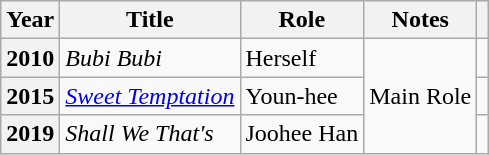<table class="wikitable plainrowheaders">
<tr>
<th scope="col">Year</th>
<th scope="col">Title</th>
<th scope="col">Role</th>
<th scope="col">Notes</th>
<th scope="col" class="unsortable"></th>
</tr>
<tr>
<th scope="row">2010</th>
<td><em>Bubi Bubi</em></td>
<td>Herself</td>
<td rowspan="3">Main Role</td>
<td style="text-align:center"></td>
</tr>
<tr>
<th scope="row">2015</th>
<td><em><a href='#'>Sweet Temptation</a></em></td>
<td>Youn-hee</td>
<td style="text-align:center"></td>
</tr>
<tr>
<th scope="row">2019</th>
<td><em>Shall We That's</em></td>
<td>Joohee Han</td>
<td style="text-align:center"></td>
</tr>
</table>
